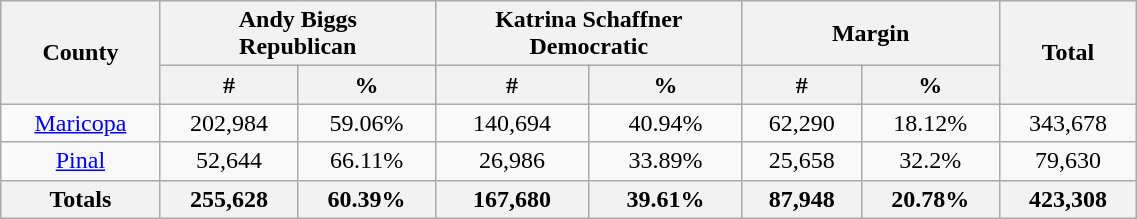<table class="wikitable sortable" width="60%">
<tr>
<th rowspan="2">County</th>
<th colspan="2">Andy Biggs<br>Republican</th>
<th colspan="2">Katrina Schaffner<br>Democratic</th>
<th colspan="2">Margin</th>
<th rowspan="2">Total</th>
</tr>
<tr>
<th data-sort-type="number" style="text-align:center;">#</th>
<th data-sort-type="number" style="text-align:center;">%</th>
<th data-sort-type="number" style="text-align:center;">#</th>
<th data-sort-type="number" style="text-align:center;">%</th>
<th data-sort-type="number" style="text-align:center;">#</th>
<th data-sort-type="number" style="text-align:center;">%</th>
</tr>
<tr style="text-align:center;">
<td><a href='#'>Maricopa</a></td>
<td>202,984</td>
<td>59.06%</td>
<td>140,694</td>
<td>40.94%</td>
<td>62,290</td>
<td>18.12%</td>
<td>343,678</td>
</tr>
<tr style="text-align:center;">
<td><a href='#'>Pinal</a></td>
<td>52,644</td>
<td>66.11%</td>
<td>26,986</td>
<td>33.89%</td>
<td>25,658</td>
<td>32.2%</td>
<td>79,630</td>
</tr>
<tr>
<th>Totals</th>
<th>255,628</th>
<th>60.39%</th>
<th>167,680</th>
<th>39.61%</th>
<th>87,948</th>
<th>20.78%</th>
<th>423,308</th>
</tr>
</table>
